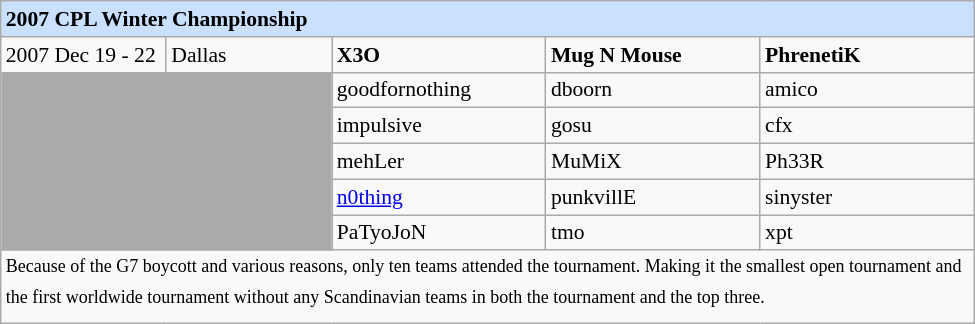<table class="wikitable collapsible collapsed"  style="font-size:90%; margin:0; width:650px;">
<tr>
<th colspan="5" style="background:#cae0ff;text-align:left;">2007 CPL Winter Championship</th>
</tr>
<tr>
<td style="width:17%;">2007 Dec 19 - 22</td>
<td style="width:17%;"> Dallas</td>
<td style="width:22%;"> <strong>X3O</strong></td>
<td style="width:22%;"> <strong>Mug N Mouse</strong></td>
<td style="width:22%;"> <strong>PhrenetiK</strong></td>
</tr>
<tr>
<td colspan="2" rowspan="5" style="background:#aaa;"></td>
<td> goodfornothing</td>
<td> dboorn</td>
<td> amico</td>
</tr>
<tr>
<td> impulsive</td>
<td> gosu</td>
<td> cfx</td>
</tr>
<tr>
<td> mehLer</td>
<td> MuMiX</td>
<td> Ph33R</td>
</tr>
<tr>
<td> <a href='#'>n0thing</a></td>
<td> punkvillE</td>
<td> sinyster</td>
</tr>
<tr>
<td> PaTyoJoN</td>
<td> tmo</td>
<td> xpt</td>
</tr>
<tr>
<td colspan="5" style="text-align:left;"><sup>Because of the G7 boycott and various reasons, only ten teams attended the tournament. Making it the smallest open tournament and the first worldwide tournament without any Scandinavian teams in both the tournament and the top three.</sup></td>
</tr>
</table>
